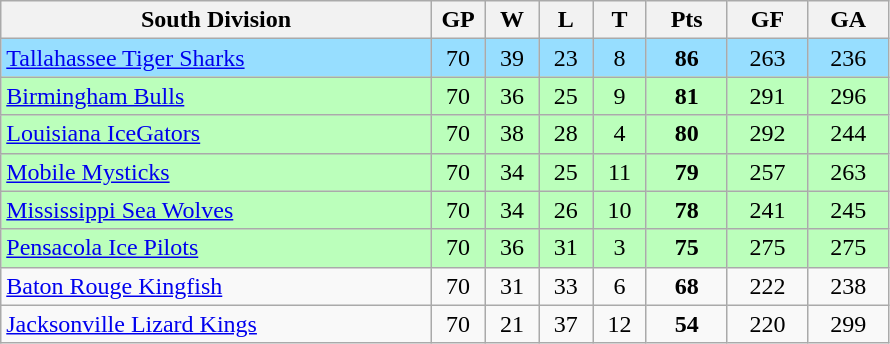<table class="wikitable" style="text-align:center">
<tr>
<th bgcolor="#DDDDFF" width="40%">South Division</th>
<th bgcolor="#DDDDFF" width="5%">GP</th>
<th bgcolor="#DDDDFF" width="5%">W</th>
<th bgcolor="#DDDDFF" width="5%">L</th>
<th bgcolor="#DDDDFF" width="5%">T</th>
<th bgcolor="#DDDDFF" width="7.5%">Pts</th>
<th bgcolor="#DDDDFF" width="7.5%">GF</th>
<th bgcolor="#DDDDFF" width="7.5%">GA</th>
</tr>
<tr bgcolor="#97DEFF">
<td align=left><a href='#'>Tallahassee Tiger Sharks</a></td>
<td>70</td>
<td>39</td>
<td>23</td>
<td>8</td>
<td><strong>86</strong></td>
<td>263</td>
<td>236</td>
</tr>
<tr bgcolor="#bbffbb">
<td align=left><a href='#'>Birmingham Bulls</a></td>
<td>70</td>
<td>36</td>
<td>25</td>
<td>9</td>
<td><strong>81</strong></td>
<td>291</td>
<td>296</td>
</tr>
<tr bgcolor="#bbffbb">
<td align=left><a href='#'>Louisiana IceGators</a></td>
<td>70</td>
<td>38</td>
<td>28</td>
<td>4</td>
<td><strong>80</strong></td>
<td>292</td>
<td>244</td>
</tr>
<tr bgcolor="#bbffbb">
<td align=left><a href='#'>Mobile Mysticks</a></td>
<td>70</td>
<td>34</td>
<td>25</td>
<td>11</td>
<td><strong>79</strong></td>
<td>257</td>
<td>263</td>
</tr>
<tr bgcolor="#bbffbb">
<td align=left><a href='#'>Mississippi Sea Wolves</a></td>
<td>70</td>
<td>34</td>
<td>26</td>
<td>10</td>
<td><strong>78</strong></td>
<td>241</td>
<td>245</td>
</tr>
<tr bgcolor="#bbffbb">
<td align=left><a href='#'>Pensacola Ice Pilots</a></td>
<td>70</td>
<td>36</td>
<td>31</td>
<td>3</td>
<td><strong>75</strong></td>
<td>275</td>
<td>275</td>
</tr>
<tr>
<td align=left><a href='#'>Baton Rouge Kingfish</a></td>
<td>70</td>
<td>31</td>
<td>33</td>
<td>6</td>
<td><strong>68</strong></td>
<td>222</td>
<td>238</td>
</tr>
<tr>
<td align=left><a href='#'>Jacksonville Lizard Kings</a></td>
<td>70</td>
<td>21</td>
<td>37</td>
<td>12</td>
<td><strong>54</strong></td>
<td>220</td>
<td>299</td>
</tr>
</table>
